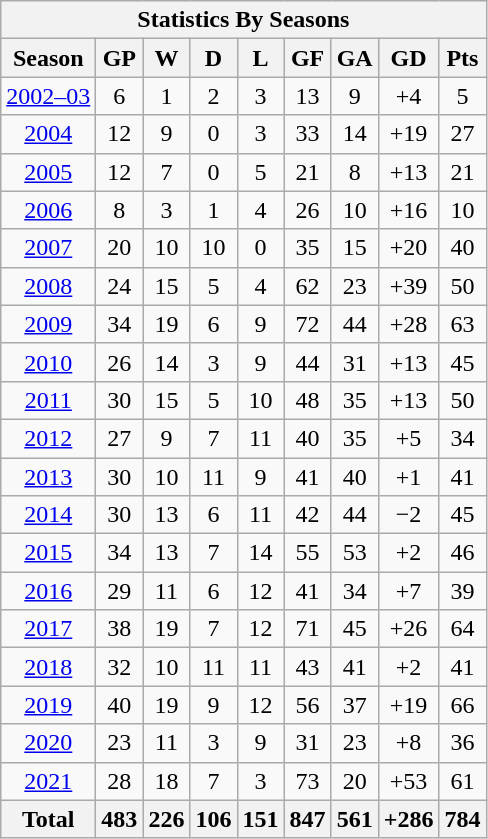<table class="wikitable sortable" style="text-align:center">
<tr>
<th colspan=9>Statistics By Seasons</th>
</tr>
<tr>
<th>Season</th>
<th>GP</th>
<th>W</th>
<th>D</th>
<th>L</th>
<th>GF</th>
<th>GA</th>
<th>GD</th>
<th>Pts</th>
</tr>
<tr>
<td><a href='#'>2002–03</a></td>
<td>6</td>
<td>1</td>
<td>2</td>
<td>3</td>
<td>13</td>
<td>9</td>
<td>+4</td>
<td>5</td>
</tr>
<tr>
<td><a href='#'>2004</a></td>
<td>12</td>
<td>9</td>
<td>0</td>
<td>3</td>
<td>33</td>
<td>14</td>
<td>+19</td>
<td>27</td>
</tr>
<tr>
<td><a href='#'>2005</a></td>
<td>12</td>
<td>7</td>
<td>0</td>
<td>5</td>
<td>21</td>
<td>8</td>
<td>+13</td>
<td>21</td>
</tr>
<tr>
<td><a href='#'>2006</a></td>
<td>8</td>
<td>3</td>
<td>1</td>
<td>4</td>
<td>26</td>
<td>10</td>
<td>+16</td>
<td>10</td>
</tr>
<tr>
<td><a href='#'>2007</a></td>
<td>20</td>
<td>10</td>
<td>10</td>
<td>0</td>
<td>35</td>
<td>15</td>
<td>+20</td>
<td>40</td>
</tr>
<tr>
<td><a href='#'>2008</a></td>
<td>24</td>
<td>15</td>
<td>5</td>
<td>4</td>
<td>62</td>
<td>23</td>
<td>+39</td>
<td>50</td>
</tr>
<tr>
<td><a href='#'>2009</a></td>
<td>34</td>
<td>19</td>
<td>6</td>
<td>9</td>
<td>72</td>
<td>44</td>
<td>+28</td>
<td>63</td>
</tr>
<tr>
<td><a href='#'>2010</a></td>
<td>26</td>
<td>14</td>
<td>3</td>
<td>9</td>
<td>44</td>
<td>31</td>
<td>+13</td>
<td>45</td>
</tr>
<tr>
<td><a href='#'>2011</a></td>
<td>30</td>
<td>15</td>
<td>5</td>
<td>10</td>
<td>48</td>
<td>35</td>
<td>+13</td>
<td>50</td>
</tr>
<tr>
<td><a href='#'>2012</a></td>
<td>27</td>
<td>9</td>
<td>7</td>
<td>11</td>
<td>40</td>
<td>35</td>
<td>+5</td>
<td>34</td>
</tr>
<tr>
<td><a href='#'>2013</a></td>
<td>30</td>
<td>10</td>
<td>11</td>
<td>9</td>
<td>41</td>
<td>40</td>
<td>+1</td>
<td>41</td>
</tr>
<tr>
<td><a href='#'>2014</a></td>
<td>30</td>
<td>13</td>
<td>6</td>
<td>11</td>
<td>42</td>
<td>44</td>
<td>−2</td>
<td>45</td>
</tr>
<tr>
<td><a href='#'>2015</a></td>
<td>34</td>
<td>13</td>
<td>7</td>
<td>14</td>
<td>55</td>
<td>53</td>
<td>+2</td>
<td>46</td>
</tr>
<tr>
<td><a href='#'>2016</a></td>
<td>29</td>
<td>11</td>
<td>6</td>
<td>12</td>
<td>41</td>
<td>34</td>
<td>+7</td>
<td>39</td>
</tr>
<tr>
<td><a href='#'>2017</a></td>
<td>38</td>
<td>19</td>
<td>7</td>
<td>12</td>
<td>71</td>
<td>45</td>
<td>+26</td>
<td>64</td>
</tr>
<tr>
<td><a href='#'>2018</a></td>
<td>32</td>
<td>10</td>
<td>11</td>
<td>11</td>
<td>43</td>
<td>41</td>
<td>+2</td>
<td>41</td>
</tr>
<tr>
<td><a href='#'>2019</a></td>
<td>40</td>
<td>19</td>
<td>9</td>
<td>12</td>
<td>56</td>
<td>37</td>
<td>+19</td>
<td>66</td>
</tr>
<tr>
<td><a href='#'>2020</a></td>
<td>23</td>
<td>11</td>
<td>3</td>
<td>9</td>
<td>31</td>
<td>23</td>
<td>+8</td>
<td>36</td>
</tr>
<tr>
<td><a href='#'>2021</a></td>
<td>28</td>
<td>18</td>
<td>7</td>
<td>3</td>
<td>73</td>
<td>20</td>
<td>+53</td>
<td>61</td>
</tr>
<tr>
<th>Total</th>
<th>483</th>
<th>226</th>
<th>106</th>
<th>151</th>
<th>847</th>
<th>561</th>
<th>+286</th>
<th>784</th>
</tr>
</table>
